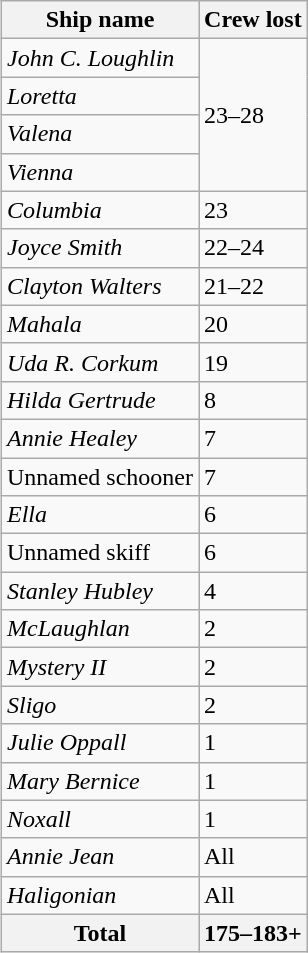<table class="wikitable collapsible" align="right">
<tr>
<th scope="col">Ship name</th>
<th scope="col">Crew lost</th>
</tr>
<tr>
<td><em>John C. Loughlin</em></td>
<td rowspan=4>23–28</td>
</tr>
<tr>
<td><em>Loretta</em></td>
</tr>
<tr>
<td><em>Valena</em></td>
</tr>
<tr>
<td><em>Vienna</em></td>
</tr>
<tr>
<td><em>Columbia</em></td>
<td>23</td>
</tr>
<tr>
<td><em>Joyce Smith</em></td>
<td>22–24</td>
</tr>
<tr>
<td><em>Clayton Walters</em></td>
<td>21–22</td>
</tr>
<tr>
<td><em>Mahala</em></td>
<td>20</td>
</tr>
<tr>
<td><em>Uda R. Corkum</em></td>
<td>19</td>
</tr>
<tr>
<td><em>Hilda Gertrude</em></td>
<td>8</td>
</tr>
<tr>
<td><em>Annie Healey</em></td>
<td>7</td>
</tr>
<tr>
<td>Unnamed schooner</td>
<td>7</td>
</tr>
<tr>
<td><em>Ella</em></td>
<td>6</td>
</tr>
<tr>
<td>Unnamed skiff</td>
<td>6</td>
</tr>
<tr>
<td><em>Stanley Hubley</em></td>
<td>4</td>
</tr>
<tr>
<td><em>McLaughlan</em></td>
<td>2</td>
</tr>
<tr>
<td><em>Mystery II</em></td>
<td>2</td>
</tr>
<tr>
<td><em>Sligo</em></td>
<td>2</td>
</tr>
<tr>
<td><em>Julie Oppall</em></td>
<td>1</td>
</tr>
<tr>
<td><em>Mary Bernice</em></td>
<td>1</td>
</tr>
<tr>
<td><em>Noxall</em></td>
<td>1</td>
</tr>
<tr>
<td><em>Annie Jean</em></td>
<td>All</td>
</tr>
<tr>
<td><em>Haligonian</em></td>
<td>All</td>
</tr>
<tr>
<th>Total</th>
<th>175–183+</th>
</tr>
</table>
